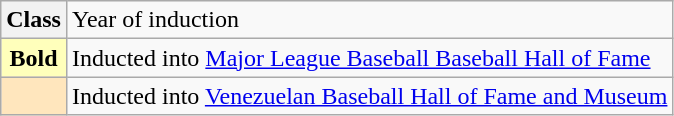<table class="wikitable">
<tr>
<th scope="row">Class</th>
<td>Year of induction</td>
</tr>
<tr>
<th scope="row" style="background:#ffb;"><strong>Bold</strong></th>
<td>Inducted into <a href='#'>Major League Baseball Baseball Hall of Fame</a></td>
</tr>
<tr>
<th scope="row" style="background:#FFE6BD"></th>
<td>Inducted into <a href='#'>Venezuelan Baseball Hall of Fame and Museum</a></td>
</tr>
</table>
